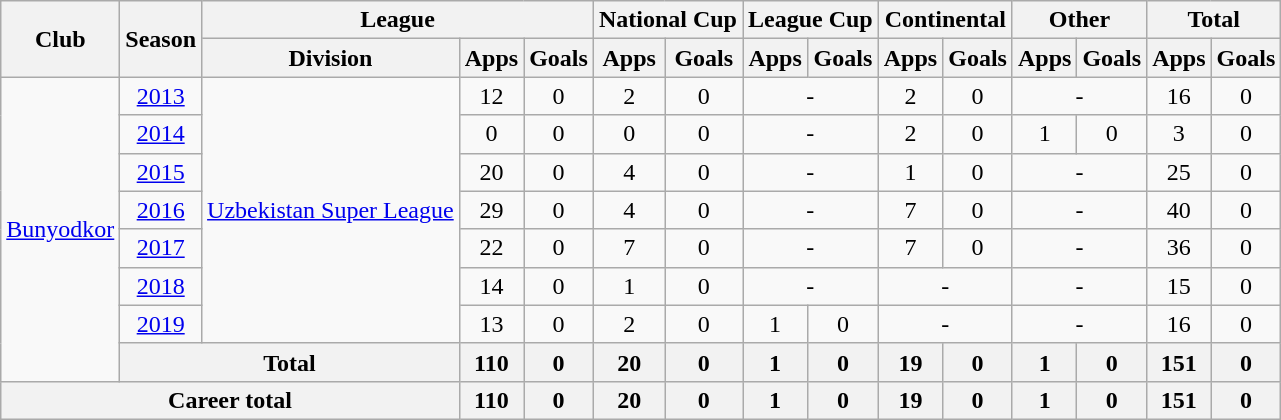<table class="wikitable" style="text-align:center">
<tr>
<th rowspan="2">Club</th>
<th rowspan="2">Season</th>
<th colspan="3">League</th>
<th colspan="2">National Cup</th>
<th colspan="2">League Cup</th>
<th colspan="2">Continental</th>
<th colspan="2">Other</th>
<th colspan="2">Total</th>
</tr>
<tr>
<th>Division</th>
<th>Apps</th>
<th>Goals</th>
<th>Apps</th>
<th>Goals</th>
<th>Apps</th>
<th>Goals</th>
<th>Apps</th>
<th>Goals</th>
<th>Apps</th>
<th>Goals</th>
<th>Apps</th>
<th>Goals</th>
</tr>
<tr>
<td rowspan="8"><a href='#'>Bunyodkor</a></td>
<td><a href='#'>2013</a></td>
<td rowspan="7"><a href='#'>Uzbekistan Super League</a></td>
<td>12</td>
<td>0</td>
<td>2</td>
<td>0</td>
<td colspan="2">-</td>
<td>2</td>
<td>0</td>
<td colspan="2">-</td>
<td>16</td>
<td>0</td>
</tr>
<tr>
<td><a href='#'>2014</a></td>
<td>0</td>
<td>0</td>
<td>0</td>
<td>0</td>
<td colspan="2">-</td>
<td>2</td>
<td>0</td>
<td>1</td>
<td>0</td>
<td>3</td>
<td>0</td>
</tr>
<tr>
<td><a href='#'>2015</a></td>
<td>20</td>
<td>0</td>
<td>4</td>
<td>0</td>
<td colspan="2">-</td>
<td>1</td>
<td>0</td>
<td colspan="2">-</td>
<td>25</td>
<td>0</td>
</tr>
<tr>
<td><a href='#'>2016</a></td>
<td>29</td>
<td>0</td>
<td>4</td>
<td>0</td>
<td colspan="2">-</td>
<td>7</td>
<td>0</td>
<td colspan="2">-</td>
<td>40</td>
<td>0</td>
</tr>
<tr>
<td><a href='#'>2017</a></td>
<td>22</td>
<td>0</td>
<td>7</td>
<td>0</td>
<td colspan="2">-</td>
<td>7</td>
<td>0</td>
<td colspan="2">-</td>
<td>36</td>
<td>0</td>
</tr>
<tr>
<td><a href='#'>2018</a></td>
<td>14</td>
<td>0</td>
<td>1</td>
<td>0</td>
<td colspan="2">-</td>
<td colspan="2">-</td>
<td colspan="2">-</td>
<td>15</td>
<td>0</td>
</tr>
<tr>
<td><a href='#'>2019</a></td>
<td>13</td>
<td>0</td>
<td>2</td>
<td>0</td>
<td>1</td>
<td>0</td>
<td colspan="2">-</td>
<td colspan="2">-</td>
<td>16</td>
<td>0</td>
</tr>
<tr>
<th colspan="2">Total</th>
<th>110</th>
<th>0</th>
<th>20</th>
<th>0</th>
<th>1</th>
<th>0</th>
<th>19</th>
<th>0</th>
<th>1</th>
<th>0</th>
<th>151</th>
<th>0</th>
</tr>
<tr>
<th colspan="3">Career total</th>
<th>110</th>
<th>0</th>
<th>20</th>
<th>0</th>
<th>1</th>
<th>0</th>
<th>19</th>
<th>0</th>
<th>1</th>
<th>0</th>
<th>151</th>
<th>0</th>
</tr>
</table>
